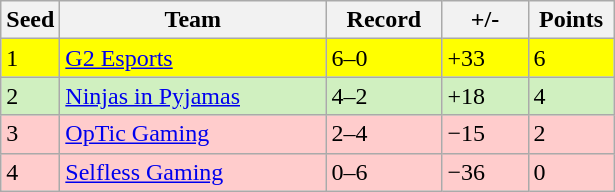<table class="wikitable sortable" style=font-size:100%>
<tr>
<th width=30px>Seed</th>
<th width=170px>Team</th>
<th width=70px>Record</th>
<th width=50px>+/-</th>
<th width=50px>Points</th>
</tr>
<tr style="background: #FFFF00;">
<td>1</td>
<td><a href='#'>G2 Esports</a></td>
<td>6–0</td>
<td>+33</td>
<td>6</td>
</tr>
<tr style="background: #D0F0C0;">
<td>2</td>
<td><a href='#'>Ninjas in Pyjamas</a></td>
<td>4–2</td>
<td>+18</td>
<td>4</td>
</tr>
<tr style="background: #FFCCCC;">
<td>3</td>
<td><a href='#'>OpTic Gaming</a></td>
<td>2–4</td>
<td>−15</td>
<td>2</td>
</tr>
<tr style="background: #FFCCCC;">
<td>4</td>
<td><a href='#'>Selfless Gaming</a></td>
<td>0–6</td>
<td>−36</td>
<td>0</td>
</tr>
</table>
